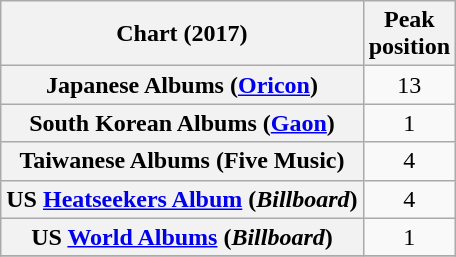<table class="wikitable plainrowheaders" style="text-align:center">
<tr>
<th scope="col">Chart (2017)</th>
<th scope="col">Peak<br>position</th>
</tr>
<tr>
<th scope="row">Japanese Albums (<a href='#'>Oricon</a>)</th>
<td>13</td>
</tr>
<tr>
<th scope="row">South Korean Albums (<a href='#'>Gaon</a>)</th>
<td>1</td>
</tr>
<tr>
<th scope="row">Taiwanese Albums (Five Music)</th>
<td>4</td>
</tr>
<tr>
<th scope="row">US <a href='#'>Heatseekers Album</a> (<em>Billboard</em>)</th>
<td>4</td>
</tr>
<tr>
<th scope="row">US <a href='#'>World Albums</a> (<em>Billboard</em>)</th>
<td>1</td>
</tr>
<tr>
</tr>
</table>
